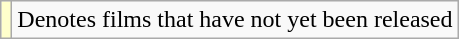<table class="wikitable">
<tr>
<td style="background:#ffc;"></td>
<td>Denotes films that have not yet been released</td>
</tr>
</table>
